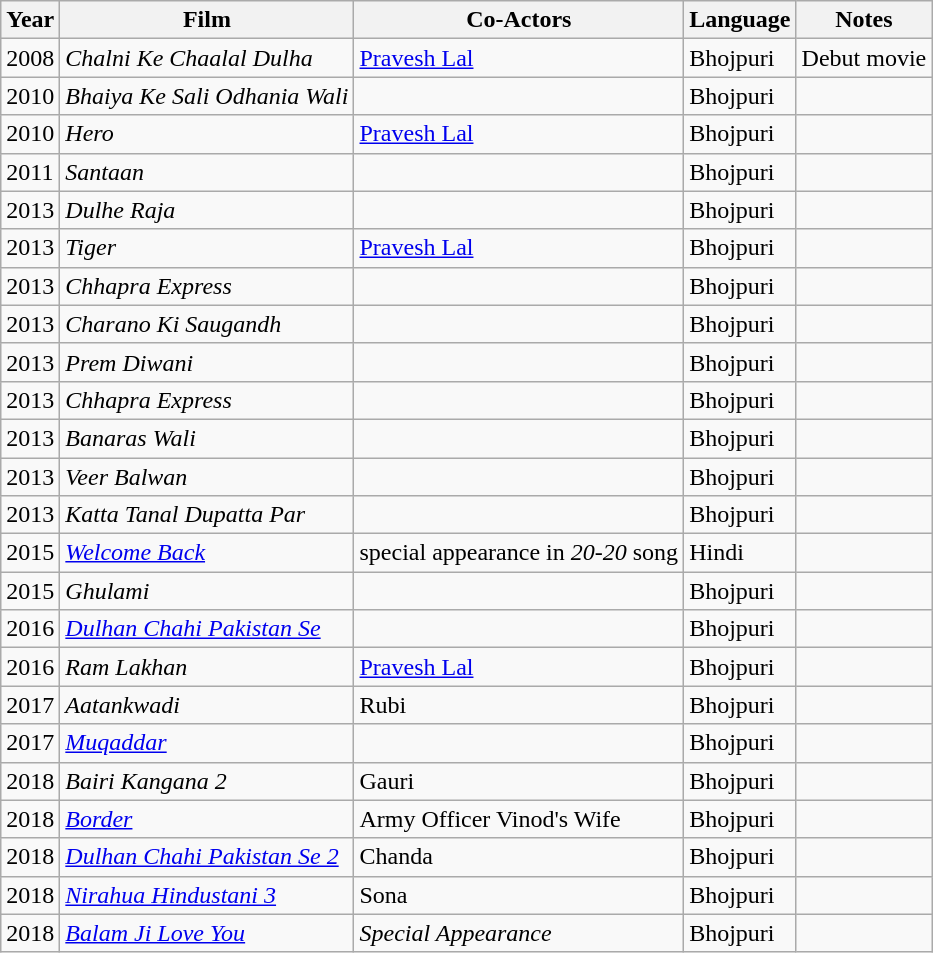<table class="wikitable sortable">
<tr>
<th>Year</th>
<th>Film</th>
<th>Co-Actors</th>
<th>Language</th>
<th>Notes</th>
</tr>
<tr>
<td>2008</td>
<td><em>Chalni Ke Chaalal Dulha</em></td>
<td><a href='#'>Pravesh Lal</a></td>
<td>Bhojpuri</td>
<td>Debut movie</td>
</tr>
<tr>
<td>2010</td>
<td><em>Bhaiya Ke Sali Odhania Wali</em></td>
<td></td>
<td>Bhojpuri</td>
<td></td>
</tr>
<tr>
<td>2010</td>
<td><em>Hero</em></td>
<td><a href='#'>Pravesh Lal</a></td>
<td>Bhojpuri</td>
<td></td>
</tr>
<tr>
<td>2011</td>
<td><em>Santaan</em></td>
<td></td>
<td>Bhojpuri</td>
<td></td>
</tr>
<tr>
<td>2013</td>
<td><em>Dulhe Raja</em></td>
<td></td>
<td>Bhojpuri</td>
<td></td>
</tr>
<tr>
<td>2013</td>
<td><em>Tiger</em></td>
<td><a href='#'>Pravesh Lal</a></td>
<td>Bhojpuri</td>
<td></td>
</tr>
<tr>
<td>2013</td>
<td><em>Chhapra Express</em></td>
<td></td>
<td>Bhojpuri</td>
<td></td>
</tr>
<tr>
<td>2013</td>
<td><em>Charano Ki Saugandh</em></td>
<td></td>
<td>Bhojpuri</td>
<td></td>
</tr>
<tr>
<td>2013</td>
<td><em>Prem Diwani</em></td>
<td></td>
<td>Bhojpuri</td>
<td></td>
</tr>
<tr>
<td>2013</td>
<td><em>Chhapra Express</em></td>
<td></td>
<td>Bhojpuri</td>
<td></td>
</tr>
<tr>
<td>2013</td>
<td><em>Banaras Wali</em></td>
<td></td>
<td>Bhojpuri</td>
<td></td>
</tr>
<tr>
<td>2013</td>
<td><em>Veer Balwan</em></td>
<td></td>
<td>Bhojpuri</td>
<td></td>
</tr>
<tr>
<td>2013</td>
<td><em>Katta Tanal Dupatta Par</em></td>
<td></td>
<td>Bhojpuri</td>
<td></td>
</tr>
<tr>
<td>2015</td>
<td><em><a href='#'>Welcome Back</a></em></td>
<td>special appearance in <em>20-20</em> song</td>
<td>Hindi</td>
<td></td>
</tr>
<tr>
<td>2015</td>
<td><em>Ghulami</em></td>
<td></td>
<td>Bhojpuri</td>
<td></td>
</tr>
<tr>
<td>2016</td>
<td><em><a href='#'>Dulhan Chahi Pakistan Se</a></em></td>
<td></td>
<td>Bhojpuri</td>
<td></td>
</tr>
<tr>
<td>2016</td>
<td><em>Ram Lakhan</em></td>
<td><a href='#'>Pravesh Lal</a></td>
<td>Bhojpuri</td>
<td></td>
</tr>
<tr>
<td>2017</td>
<td><em>Aatankwadi</em></td>
<td>Rubi</td>
<td>Bhojpuri</td>
<td></td>
</tr>
<tr>
<td>2017</td>
<td><em><a href='#'>Muqaddar</a></em></td>
<td></td>
<td>Bhojpuri</td>
<td></td>
</tr>
<tr>
<td>2018</td>
<td><em>Bairi Kangana 2</em></td>
<td>Gauri</td>
<td>Bhojpuri</td>
<td></td>
</tr>
<tr>
<td>2018</td>
<td><em><a href='#'>Border</a></em></td>
<td>Army Officer Vinod's Wife</td>
<td>Bhojpuri</td>
<td></td>
</tr>
<tr>
<td>2018</td>
<td><em><a href='#'>Dulhan Chahi Pakistan Se 2</a></em></td>
<td>Chanda</td>
<td>Bhojpuri</td>
<td></td>
</tr>
<tr>
<td>2018</td>
<td><em><a href='#'>Nirahua Hindustani 3</a></em></td>
<td>Sona</td>
<td>Bhojpuri</td>
<td></td>
</tr>
<tr>
<td>2018</td>
<td><em><a href='#'>Balam Ji Love You</a></em></td>
<td><em>Special Appearance</em></td>
<td>Bhojpuri</td>
<td></td>
</tr>
</table>
